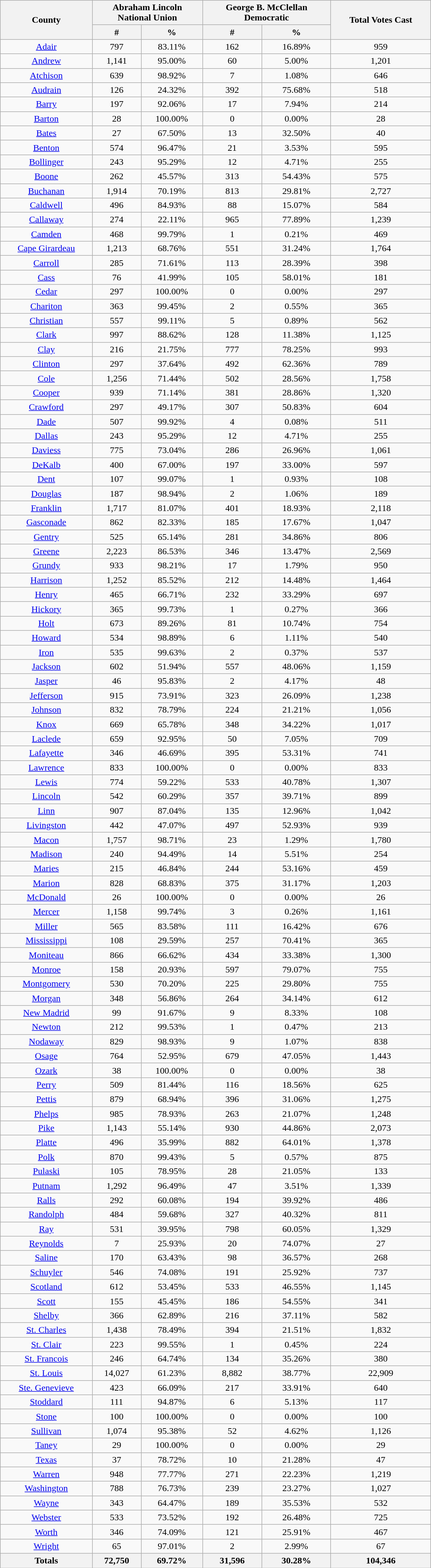<table class="wikitable sortable" width="60%">
<tr>
<th rowspan="2">County</th>
<th colspan="2">Abraham Lincoln<br>National Union</th>
<th colspan="2">George B. McClellan<br>Democratic</th>
<th rowspan="2">Total Votes Cast</th>
</tr>
<tr>
<th data-sort-type="number" style="text-align:center;">#</th>
<th data-sort-type="number" style="text-align:center;">%</th>
<th data-sort-type="number" style="text-align:center;">#</th>
<th data-sort-type="number" style="text-align:center;">%</th>
</tr>
<tr style="text-align:center;">
<td><a href='#'>Adair</a></td>
<td>797</td>
<td>83.11%</td>
<td>162</td>
<td>16.89%</td>
<td>959</td>
</tr>
<tr style="text-align:center;">
<td><a href='#'>Andrew</a></td>
<td>1,141</td>
<td>95.00%</td>
<td>60</td>
<td>5.00%</td>
<td>1,201</td>
</tr>
<tr style="text-align:center;">
<td><a href='#'>Atchison</a></td>
<td>639</td>
<td>98.92%</td>
<td>7</td>
<td>1.08%</td>
<td>646</td>
</tr>
<tr style="text-align:center;">
<td><a href='#'>Audrain</a></td>
<td>126</td>
<td>24.32%</td>
<td>392</td>
<td>75.68%</td>
<td>518</td>
</tr>
<tr style="text-align:center;">
<td><a href='#'>Barry</a></td>
<td>197</td>
<td>92.06%</td>
<td>17</td>
<td>7.94%</td>
<td>214</td>
</tr>
<tr style="text-align:center;">
<td><a href='#'>Barton</a></td>
<td>28</td>
<td>100.00%</td>
<td>0</td>
<td>0.00%</td>
<td>28</td>
</tr>
<tr style="text-align:center;">
<td><a href='#'>Bates</a></td>
<td>27</td>
<td>67.50%</td>
<td>13</td>
<td>32.50%</td>
<td>40</td>
</tr>
<tr style="text-align:center;">
<td><a href='#'>Benton</a></td>
<td>574</td>
<td>96.47%</td>
<td>21</td>
<td>3.53%</td>
<td>595</td>
</tr>
<tr style="text-align:center;">
<td><a href='#'>Bollinger</a></td>
<td>243</td>
<td>95.29%</td>
<td>12</td>
<td>4.71%</td>
<td>255</td>
</tr>
<tr style="text-align:center;">
<td><a href='#'>Boone</a></td>
<td>262</td>
<td>45.57%</td>
<td>313</td>
<td>54.43%</td>
<td>575</td>
</tr>
<tr style="text-align:center;">
<td><a href='#'>Buchanan</a></td>
<td>1,914</td>
<td>70.19%</td>
<td>813</td>
<td>29.81%</td>
<td>2,727</td>
</tr>
<tr style="text-align:center;">
<td><a href='#'>Caldwell</a></td>
<td>496</td>
<td>84.93%</td>
<td>88</td>
<td>15.07%</td>
<td>584</td>
</tr>
<tr style="text-align:center;">
<td><a href='#'>Callaway</a></td>
<td>274</td>
<td>22.11%</td>
<td>965</td>
<td>77.89%</td>
<td>1,239</td>
</tr>
<tr style="text-align:center;">
<td><a href='#'>Camden</a></td>
<td>468</td>
<td>99.79%</td>
<td>1</td>
<td>0.21%</td>
<td>469</td>
</tr>
<tr style="text-align:center;">
<td><a href='#'>Cape Girardeau</a></td>
<td>1,213</td>
<td>68.76%</td>
<td>551</td>
<td>31.24%</td>
<td>1,764</td>
</tr>
<tr style="text-align:center;">
<td><a href='#'>Carroll</a></td>
<td>285</td>
<td>71.61%</td>
<td>113</td>
<td>28.39%</td>
<td>398</td>
</tr>
<tr style="text-align:center;">
<td><a href='#'>Cass</a></td>
<td>76</td>
<td>41.99%</td>
<td>105</td>
<td>58.01%</td>
<td>181</td>
</tr>
<tr style="text-align:center;">
<td><a href='#'>Cedar</a></td>
<td>297</td>
<td>100.00%</td>
<td>0</td>
<td>0.00%</td>
<td>297</td>
</tr>
<tr style="text-align:center;">
<td><a href='#'>Chariton</a></td>
<td>363</td>
<td>99.45%</td>
<td>2</td>
<td>0.55%</td>
<td>365</td>
</tr>
<tr style="text-align:center;">
<td><a href='#'>Christian</a></td>
<td>557</td>
<td>99.11%</td>
<td>5</td>
<td>0.89%</td>
<td>562</td>
</tr>
<tr style="text-align:center;">
<td><a href='#'>Clark</a></td>
<td>997</td>
<td>88.62%</td>
<td>128</td>
<td>11.38%</td>
<td>1,125</td>
</tr>
<tr style="text-align:center;">
<td><a href='#'>Clay</a></td>
<td>216</td>
<td>21.75%</td>
<td>777</td>
<td>78.25%</td>
<td>993</td>
</tr>
<tr style="text-align:center;">
<td><a href='#'>Clinton</a></td>
<td>297</td>
<td>37.64%</td>
<td>492</td>
<td>62.36%</td>
<td>789</td>
</tr>
<tr style="text-align:center;">
<td><a href='#'>Cole</a></td>
<td>1,256</td>
<td>71.44%</td>
<td>502</td>
<td>28.56%</td>
<td>1,758</td>
</tr>
<tr style="text-align:center;">
<td><a href='#'>Cooper</a></td>
<td>939</td>
<td>71.14%</td>
<td>381</td>
<td>28.86%</td>
<td>1,320</td>
</tr>
<tr style="text-align:center;">
<td><a href='#'>Crawford</a></td>
<td>297</td>
<td>49.17%</td>
<td>307</td>
<td>50.83%</td>
<td>604</td>
</tr>
<tr style="text-align:center;">
<td><a href='#'>Dade</a></td>
<td>507</td>
<td>99.92%</td>
<td>4</td>
<td>0.08%</td>
<td>511</td>
</tr>
<tr style="text-align:center;">
<td><a href='#'>Dallas</a></td>
<td>243</td>
<td>95.29%</td>
<td>12</td>
<td>4.71%</td>
<td>255</td>
</tr>
<tr style="text-align:center;">
<td><a href='#'>Daviess</a></td>
<td>775</td>
<td>73.04%</td>
<td>286</td>
<td>26.96%</td>
<td>1,061</td>
</tr>
<tr style="text-align:center;">
<td><a href='#'>DeKalb</a></td>
<td>400</td>
<td>67.00%</td>
<td>197</td>
<td>33.00%</td>
<td>597</td>
</tr>
<tr style="text-align:center;">
<td><a href='#'>Dent</a></td>
<td>107</td>
<td>99.07%</td>
<td>1</td>
<td>0.93%</td>
<td>108</td>
</tr>
<tr style="text-align:center;">
<td><a href='#'>Douglas</a></td>
<td>187</td>
<td>98.94%</td>
<td>2</td>
<td>1.06%</td>
<td>189</td>
</tr>
<tr style="text-align:center;">
<td><a href='#'>Franklin</a></td>
<td>1,717</td>
<td>81.07%</td>
<td>401</td>
<td>18.93%</td>
<td>2,118</td>
</tr>
<tr style="text-align:center;">
<td><a href='#'>Gasconade</a></td>
<td>862</td>
<td>82.33%</td>
<td>185</td>
<td>17.67%</td>
<td>1,047</td>
</tr>
<tr style="text-align:center;">
<td><a href='#'>Gentry</a></td>
<td>525</td>
<td>65.14%</td>
<td>281</td>
<td>34.86%</td>
<td>806</td>
</tr>
<tr style="text-align:center;">
<td><a href='#'>Greene</a></td>
<td>2,223</td>
<td>86.53%</td>
<td>346</td>
<td>13.47%</td>
<td>2,569</td>
</tr>
<tr style="text-align:center;">
<td><a href='#'>Grundy</a></td>
<td>933</td>
<td>98.21%</td>
<td>17</td>
<td>1.79%</td>
<td>950</td>
</tr>
<tr style="text-align:center;">
<td><a href='#'>Harrison</a></td>
<td>1,252</td>
<td>85.52%</td>
<td>212</td>
<td>14.48%</td>
<td>1,464</td>
</tr>
<tr style="text-align:center;">
<td><a href='#'>Henry</a></td>
<td>465</td>
<td>66.71%</td>
<td>232</td>
<td>33.29%</td>
<td>697</td>
</tr>
<tr style="text-align:center;">
<td><a href='#'>Hickory</a></td>
<td>365</td>
<td>99.73%</td>
<td>1</td>
<td>0.27%</td>
<td>366</td>
</tr>
<tr style="text-align:center;">
<td><a href='#'>Holt</a></td>
<td>673</td>
<td>89.26%</td>
<td>81</td>
<td>10.74%</td>
<td>754</td>
</tr>
<tr style="text-align:center;">
<td><a href='#'>Howard</a></td>
<td>534</td>
<td>98.89%</td>
<td>6</td>
<td>1.11%</td>
<td>540</td>
</tr>
<tr style="text-align:center;">
<td><a href='#'>Iron</a></td>
<td>535</td>
<td>99.63%</td>
<td>2</td>
<td>0.37%</td>
<td>537</td>
</tr>
<tr style="text-align:center;">
<td><a href='#'>Jackson</a></td>
<td>602</td>
<td>51.94%</td>
<td>557</td>
<td>48.06%</td>
<td>1,159</td>
</tr>
<tr style="text-align:center;">
<td><a href='#'>Jasper</a></td>
<td>46</td>
<td>95.83%</td>
<td>2</td>
<td>4.17%</td>
<td>48</td>
</tr>
<tr style="text-align:center;">
<td><a href='#'>Jefferson</a></td>
<td>915</td>
<td>73.91%</td>
<td>323</td>
<td>26.09%</td>
<td>1,238</td>
</tr>
<tr style="text-align:center;">
<td><a href='#'>Johnson</a></td>
<td>832</td>
<td>78.79%</td>
<td>224</td>
<td>21.21%</td>
<td>1,056</td>
</tr>
<tr style="text-align:center;">
<td><a href='#'>Knox</a></td>
<td>669</td>
<td>65.78%</td>
<td>348</td>
<td>34.22%</td>
<td>1,017</td>
</tr>
<tr style="text-align:center;">
<td><a href='#'>Laclede</a></td>
<td>659</td>
<td>92.95%</td>
<td>50</td>
<td>7.05%</td>
<td>709</td>
</tr>
<tr style="text-align:center;">
<td><a href='#'>Lafayette</a></td>
<td>346</td>
<td>46.69%</td>
<td>395</td>
<td>53.31%</td>
<td>741</td>
</tr>
<tr style="text-align:center;">
<td><a href='#'>Lawrence</a></td>
<td>833</td>
<td>100.00%</td>
<td>0</td>
<td>0.00%</td>
<td>833</td>
</tr>
<tr style="text-align:center;">
<td><a href='#'>Lewis</a></td>
<td>774</td>
<td>59.22%</td>
<td>533</td>
<td>40.78%</td>
<td>1,307</td>
</tr>
<tr style="text-align:center;">
<td><a href='#'>Lincoln</a></td>
<td>542</td>
<td>60.29%</td>
<td>357</td>
<td>39.71%</td>
<td>899</td>
</tr>
<tr style="text-align:center;">
<td><a href='#'>Linn</a></td>
<td>907</td>
<td>87.04%</td>
<td>135</td>
<td>12.96%</td>
<td>1,042</td>
</tr>
<tr style="text-align:center;">
<td><a href='#'>Livingston</a></td>
<td>442</td>
<td>47.07%</td>
<td>497</td>
<td>52.93%</td>
<td>939</td>
</tr>
<tr style="text-align:center;">
<td><a href='#'>Macon</a></td>
<td>1,757</td>
<td>98.71%</td>
<td>23</td>
<td>1.29%</td>
<td>1,780</td>
</tr>
<tr style="text-align:center;">
<td><a href='#'>Madison</a></td>
<td>240</td>
<td>94.49%</td>
<td>14</td>
<td>5.51%</td>
<td>254</td>
</tr>
<tr style="text-align:center;">
<td><a href='#'>Maries</a></td>
<td>215</td>
<td>46.84%</td>
<td>244</td>
<td>53.16%</td>
<td>459</td>
</tr>
<tr style="text-align:center;">
<td><a href='#'>Marion</a></td>
<td>828</td>
<td>68.83%</td>
<td>375</td>
<td>31.17%</td>
<td>1,203</td>
</tr>
<tr style="text-align:center;">
<td><a href='#'>McDonald</a></td>
<td>26</td>
<td>100.00%</td>
<td>0</td>
<td>0.00%</td>
<td>26</td>
</tr>
<tr style="text-align:center;">
<td><a href='#'>Mercer</a></td>
<td>1,158</td>
<td>99.74%</td>
<td>3</td>
<td>0.26%</td>
<td>1,161</td>
</tr>
<tr style="text-align:center;">
<td><a href='#'>Miller</a></td>
<td>565</td>
<td>83.58%</td>
<td>111</td>
<td>16.42%</td>
<td>676</td>
</tr>
<tr style="text-align:center;">
<td><a href='#'>Mississippi</a></td>
<td>108</td>
<td>29.59%</td>
<td>257</td>
<td>70.41%</td>
<td>365</td>
</tr>
<tr style="text-align:center;">
<td><a href='#'>Moniteau</a></td>
<td>866</td>
<td>66.62%</td>
<td>434</td>
<td>33.38%</td>
<td>1,300</td>
</tr>
<tr style="text-align:center;">
<td><a href='#'>Monroe</a></td>
<td>158</td>
<td>20.93%</td>
<td>597</td>
<td>79.07%</td>
<td>755</td>
</tr>
<tr style="text-align:center;">
<td><a href='#'>Montgomery</a></td>
<td>530</td>
<td>70.20%</td>
<td>225</td>
<td>29.80%</td>
<td>755</td>
</tr>
<tr style="text-align:center;">
<td><a href='#'>Morgan</a></td>
<td>348</td>
<td>56.86%</td>
<td>264</td>
<td>34.14%</td>
<td>612</td>
</tr>
<tr style="text-align:center;">
<td><a href='#'>New Madrid</a></td>
<td>99</td>
<td>91.67%</td>
<td>9</td>
<td>8.33%</td>
<td>108</td>
</tr>
<tr style="text-align:center;">
<td><a href='#'>Newton</a></td>
<td>212</td>
<td>99.53%</td>
<td>1</td>
<td>0.47%</td>
<td>213</td>
</tr>
<tr style="text-align:center;">
<td><a href='#'>Nodaway</a></td>
<td>829</td>
<td>98.93%</td>
<td>9</td>
<td>1.07%</td>
<td>838</td>
</tr>
<tr style="text-align:center;">
<td><a href='#'>Osage</a></td>
<td>764</td>
<td>52.95%</td>
<td>679</td>
<td>47.05%</td>
<td>1,443</td>
</tr>
<tr style="text-align:center;">
<td><a href='#'>Ozark</a></td>
<td>38</td>
<td>100.00%</td>
<td>0</td>
<td>0.00%</td>
<td>38</td>
</tr>
<tr style="text-align:center;">
<td><a href='#'>Perry</a></td>
<td>509</td>
<td>81.44%</td>
<td>116</td>
<td>18.56%</td>
<td>625</td>
</tr>
<tr style="text-align:center;">
<td><a href='#'>Pettis</a></td>
<td>879</td>
<td>68.94%</td>
<td>396</td>
<td>31.06%</td>
<td>1,275</td>
</tr>
<tr style="text-align:center;">
<td><a href='#'>Phelps</a></td>
<td>985</td>
<td>78.93%</td>
<td>263</td>
<td>21.07%</td>
<td>1,248</td>
</tr>
<tr style="text-align:center;">
<td><a href='#'>Pike</a></td>
<td>1,143</td>
<td>55.14%</td>
<td>930</td>
<td>44.86%</td>
<td>2,073</td>
</tr>
<tr style="text-align:center;">
<td><a href='#'>Platte</a></td>
<td>496</td>
<td>35.99%</td>
<td>882</td>
<td>64.01%</td>
<td>1,378</td>
</tr>
<tr style="text-align:center;">
<td><a href='#'>Polk</a></td>
<td>870</td>
<td>99.43%</td>
<td>5</td>
<td>0.57%</td>
<td>875</td>
</tr>
<tr style="text-align:center;">
<td><a href='#'>Pulaski</a></td>
<td>105</td>
<td>78.95%</td>
<td>28</td>
<td>21.05%</td>
<td>133</td>
</tr>
<tr style="text-align:center;">
<td><a href='#'>Putnam</a></td>
<td>1,292</td>
<td>96.49%</td>
<td>47</td>
<td>3.51%</td>
<td>1,339</td>
</tr>
<tr style="text-align:center;">
<td><a href='#'>Ralls</a></td>
<td>292</td>
<td>60.08%</td>
<td>194</td>
<td>39.92%</td>
<td>486</td>
</tr>
<tr style="text-align:center;">
<td><a href='#'>Randolph</a></td>
<td>484</td>
<td>59.68%</td>
<td>327</td>
<td>40.32%</td>
<td>811</td>
</tr>
<tr style="text-align:center;">
<td><a href='#'>Ray</a></td>
<td>531</td>
<td>39.95%</td>
<td>798</td>
<td>60.05%</td>
<td>1,329</td>
</tr>
<tr style="text-align:center;">
<td><a href='#'>Reynolds</a></td>
<td>7</td>
<td>25.93%</td>
<td>20</td>
<td>74.07%</td>
<td>27</td>
</tr>
<tr style="text-align:center;">
<td><a href='#'>Saline</a></td>
<td>170</td>
<td>63.43%</td>
<td>98</td>
<td>36.57%</td>
<td>268</td>
</tr>
<tr style="text-align:center;">
<td><a href='#'>Schuyler</a></td>
<td>546</td>
<td>74.08%</td>
<td>191</td>
<td>25.92%</td>
<td>737</td>
</tr>
<tr style="text-align:center;">
<td><a href='#'>Scotland</a></td>
<td>612</td>
<td>53.45%</td>
<td>533</td>
<td>46.55%</td>
<td>1,145</td>
</tr>
<tr style="text-align:center;">
<td><a href='#'>Scott</a></td>
<td>155</td>
<td>45.45%</td>
<td>186</td>
<td>54.55%</td>
<td>341</td>
</tr>
<tr style="text-align:center;">
<td><a href='#'>Shelby</a></td>
<td>366</td>
<td>62.89%</td>
<td>216</td>
<td>37.11%</td>
<td>582</td>
</tr>
<tr style="text-align:center;">
<td><a href='#'>St. Charles</a></td>
<td>1,438</td>
<td>78.49%</td>
<td>394</td>
<td>21.51%</td>
<td>1,832</td>
</tr>
<tr style="text-align:center;">
<td><a href='#'>St. Clair</a></td>
<td>223</td>
<td>99.55%</td>
<td>1</td>
<td>0.45%</td>
<td>224</td>
</tr>
<tr style="text-align:center;">
<td><a href='#'>St. Francois</a></td>
<td>246</td>
<td>64.74%</td>
<td>134</td>
<td>35.26%</td>
<td>380</td>
</tr>
<tr style="text-align:center;">
<td><a href='#'>St. Louis</a></td>
<td>14,027</td>
<td>61.23%</td>
<td>8,882</td>
<td>38.77%</td>
<td>22,909</td>
</tr>
<tr style="text-align:center;">
<td><a href='#'>Ste. Genevieve</a></td>
<td>423</td>
<td>66.09%</td>
<td>217</td>
<td>33.91%</td>
<td>640</td>
</tr>
<tr style="text-align:center;">
<td><a href='#'>Stoddard</a></td>
<td>111</td>
<td>94.87%</td>
<td>6</td>
<td>5.13%</td>
<td>117</td>
</tr>
<tr style="text-align:center;">
<td><a href='#'>Stone</a></td>
<td>100</td>
<td>100.00%</td>
<td>0</td>
<td>0.00%</td>
<td>100</td>
</tr>
<tr style="text-align:center;">
<td><a href='#'>Sullivan</a></td>
<td>1,074</td>
<td>95.38%</td>
<td>52</td>
<td>4.62%</td>
<td>1,126</td>
</tr>
<tr style="text-align:center;">
<td><a href='#'>Taney</a></td>
<td>29</td>
<td>100.00%</td>
<td>0</td>
<td>0.00%</td>
<td>29</td>
</tr>
<tr style="text-align:center;">
<td><a href='#'>Texas</a></td>
<td>37</td>
<td>78.72%</td>
<td>10</td>
<td>21.28%</td>
<td>47</td>
</tr>
<tr style="text-align:center;">
<td><a href='#'>Warren</a></td>
<td>948</td>
<td>77.77%</td>
<td>271</td>
<td>22.23%</td>
<td>1,219</td>
</tr>
<tr style="text-align:center;">
<td><a href='#'>Washington</a></td>
<td>788</td>
<td>76.73%</td>
<td>239</td>
<td>23.27%</td>
<td>1,027</td>
</tr>
<tr style="text-align:center;">
<td><a href='#'>Wayne</a></td>
<td>343</td>
<td>64.47%</td>
<td>189</td>
<td>35.53%</td>
<td>532</td>
</tr>
<tr style="text-align:center;">
<td><a href='#'>Webster</a></td>
<td>533</td>
<td>73.52%</td>
<td>192</td>
<td>26.48%</td>
<td>725</td>
</tr>
<tr style="text-align:center;">
<td><a href='#'>Worth</a></td>
<td>346</td>
<td>74.09%</td>
<td>121</td>
<td>25.91%</td>
<td>467</td>
</tr>
<tr style="text-align:center;">
<td><a href='#'>Wright</a></td>
<td>65</td>
<td>97.01%</td>
<td>2</td>
<td>2.99%</td>
<td>67</td>
</tr>
<tr>
<th>Totals</th>
<th>72,750</th>
<th>69.72%</th>
<th>31,596</th>
<th>30.28%</th>
<th>104,346</th>
</tr>
</table>
